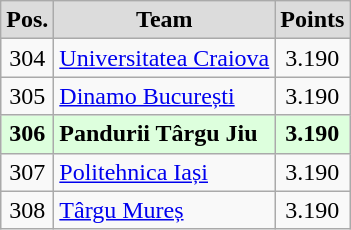<table class="wikitable" style="text-align:center">
<tr>
<th style="background:#DCDCDC">Pos.</th>
<th style="background:#DCDCDC">Team</th>
<th style="background:#DCDCDC">Points</th>
</tr>
<tr>
<td>304</td>
<td align=left> <a href='#'>Universitatea Craiova</a></td>
<td>3.190</td>
</tr>
<tr>
<td>305</td>
<td align=left> <a href='#'>Dinamo București</a></td>
<td>3.190</td>
</tr>
<tr style="background:#dfd">
<td><strong>306</strong></td>
<td align=left> <strong>Pandurii Târgu Jiu</strong></td>
<td><strong>3.190</strong></td>
</tr>
<tr>
<td>307</td>
<td align=left> <a href='#'>Politehnica Iași</a></td>
<td>3.190</td>
</tr>
<tr>
<td>308</td>
<td align=left> <a href='#'>Târgu Mureș</a></td>
<td>3.190</td>
</tr>
</table>
